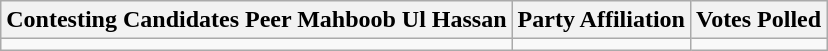<table class="wikitable sortable">
<tr>
<th>Contesting Candidates Peer Mahboob Ul Hassan</th>
<th>Party Affiliation</th>
<th>Votes Polled</th>
</tr>
<tr>
<td></td>
<td></td>
<td></td>
</tr>
</table>
